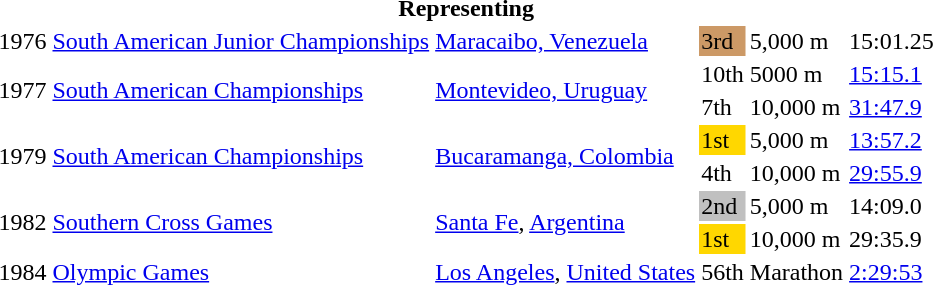<table>
<tr>
<th colspan="6">Representing </th>
</tr>
<tr>
<td>1976</td>
<td><a href='#'>South American Junior Championships</a></td>
<td><a href='#'>Maracaibo, Venezuela</a></td>
<td bgcolor="cc9966">3rd</td>
<td>5,000 m</td>
<td>15:01.25</td>
</tr>
<tr>
<td rowspan=2>1977</td>
<td rowspan=2><a href='#'>South American Championships</a></td>
<td rowspan=2><a href='#'>Montevideo, Uruguay</a></td>
<td>10th</td>
<td>5000 m</td>
<td><a href='#'>15:15.1</a></td>
</tr>
<tr>
<td>7th</td>
<td>10,000 m</td>
<td><a href='#'>31:47.9</a></td>
</tr>
<tr>
<td rowspan=2>1979</td>
<td rowspan=2><a href='#'>South American Championships</a></td>
<td rowspan=2><a href='#'>Bucaramanga, Colombia</a></td>
<td bgcolor="gold">1st</td>
<td>5,000 m</td>
<td><a href='#'>13:57.2</a></td>
</tr>
<tr>
<td>4th</td>
<td>10,000 m</td>
<td><a href='#'>29:55.9</a></td>
</tr>
<tr>
<td rowspan = "2">1982</td>
<td rowspan = "2"><a href='#'>Southern Cross Games</a></td>
<td rowspan = "2"><a href='#'>Santa Fe</a>, <a href='#'>Argentina</a></td>
<td bgcolor=silver>2nd</td>
<td>5,000 m</td>
<td>14:09.0</td>
</tr>
<tr>
<td bgcolor=gold>1st</td>
<td>10,000 m</td>
<td>29:35.9</td>
</tr>
<tr>
<td>1984</td>
<td><a href='#'>Olympic Games</a></td>
<td><a href='#'>Los Angeles</a>, <a href='#'>United States</a></td>
<td>56th</td>
<td>Marathon</td>
<td><a href='#'>2:29:53</a></td>
</tr>
</table>
